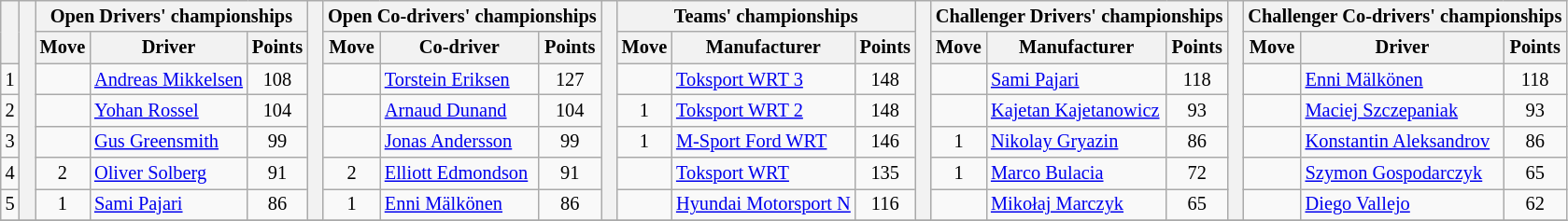<table class="wikitable" style="font-size:85%;">
<tr>
<th rowspan="2"></th>
<th rowspan="7" style="width:5px;"></th>
<th colspan="3" nowrap>Open Drivers' championships</th>
<th rowspan="7" style="width:5px;"></th>
<th colspan="3" nowrap>Open Co-drivers' championships</th>
<th rowspan="7" style="width:5px;"></th>
<th colspan="3" nowrap>Teams' championships</th>
<th rowspan="7" style="width:5px;"></th>
<th colspan="3" nowrap>Challenger Drivers' championships</th>
<th rowspan="7" style="width:5px;"></th>
<th colspan="3" nowrap>Challenger Co-drivers' championships</th>
</tr>
<tr>
<th>Move</th>
<th>Driver</th>
<th>Points</th>
<th>Move</th>
<th>Co-driver</th>
<th>Points</th>
<th>Move</th>
<th>Manufacturer</th>
<th>Points</th>
<th>Move</th>
<th>Manufacturer</th>
<th>Points</th>
<th>Move</th>
<th>Driver</th>
<th>Points</th>
</tr>
<tr>
<td align="center">1</td>
<td align="center"></td>
<td><a href='#'>Andreas Mikkelsen</a></td>
<td align="center">108</td>
<td align="center"></td>
<td><a href='#'>Torstein Eriksen</a></td>
<td align="center">127</td>
<td align="center"></td>
<td><a href='#'>Toksport WRT 3</a></td>
<td align="center">148</td>
<td align="center"></td>
<td><a href='#'>Sami Pajari</a></td>
<td align="center">118</td>
<td align="center"></td>
<td><a href='#'>Enni Mälkönen</a></td>
<td align="center">118</td>
</tr>
<tr>
<td align="center">2</td>
<td align="center"></td>
<td><a href='#'>Yohan Rossel</a></td>
<td align="center">104</td>
<td align="center"></td>
<td><a href='#'>Arnaud Dunand</a></td>
<td align="center">104</td>
<td align="center"> 1</td>
<td><a href='#'>Toksport WRT 2</a></td>
<td align="center">148</td>
<td align="center"></td>
<td><a href='#'>Kajetan Kajetanowicz</a></td>
<td align="center">93</td>
<td align="center"></td>
<td><a href='#'>Maciej Szczepaniak</a></td>
<td align="center">93</td>
</tr>
<tr>
<td align="center">3</td>
<td align="center"></td>
<td><a href='#'>Gus Greensmith</a></td>
<td align="center">99</td>
<td align="center"></td>
<td><a href='#'>Jonas Andersson</a></td>
<td align="center">99</td>
<td align="center"> 1</td>
<td><a href='#'>M-Sport Ford WRT</a></td>
<td align="center">146</td>
<td align="center"> 1</td>
<td><a href='#'>Nikolay Gryazin</a></td>
<td align="center">86</td>
<td align="center"></td>
<td><a href='#'>Konstantin Aleksandrov</a></td>
<td align="center">86</td>
</tr>
<tr>
<td align="center">4</td>
<td align="center"> 2</td>
<td><a href='#'>Oliver Solberg</a></td>
<td align="center">91</td>
<td align="center"> 2</td>
<td><a href='#'>Elliott Edmondson</a></td>
<td align="center">91</td>
<td align="center"></td>
<td><a href='#'>Toksport WRT</a></td>
<td align="center">135</td>
<td align="center"> 1</td>
<td><a href='#'>Marco Bulacia</a></td>
<td align="center">72</td>
<td align="center"></td>
<td><a href='#'>Szymon Gospodarczyk</a></td>
<td align="center">65</td>
</tr>
<tr>
<td align="center">5</td>
<td align="center"> 1</td>
<td><a href='#'>Sami Pajari</a></td>
<td align="center">86</td>
<td align="center"> 1</td>
<td><a href='#'>Enni Mälkönen</a></td>
<td align="center">86</td>
<td align="center"></td>
<td><a href='#'>Hyundai Motorsport N</a></td>
<td align="center">116</td>
<td align="center"></td>
<td><a href='#'>Mikołaj Marczyk</a></td>
<td align="center">65</td>
<td align="center"></td>
<td><a href='#'>Diego Vallejo</a></td>
<td align="center">62</td>
</tr>
<tr>
</tr>
</table>
